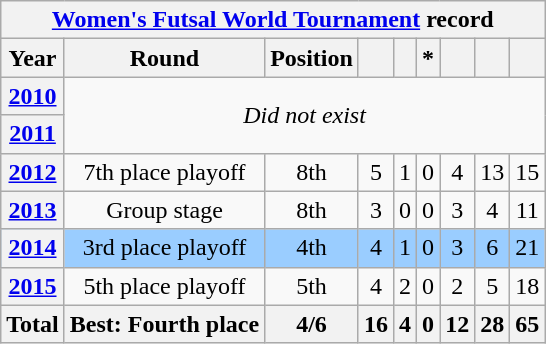<table class="wikitable" style="text-align: center;">
<tr>
<th colspan="9"><a href='#'>Women's Futsal World Tournament</a> record</th>
</tr>
<tr>
<th>Year</th>
<th>Round</th>
<th>Position</th>
<th></th>
<th></th>
<th>*</th>
<th></th>
<th></th>
<th></th>
</tr>
<tr>
<th> <a href='#'>2010</a></th>
<td colspan="8" rowspan=2><em>Did not exist</em></td>
</tr>
<tr>
<th> <a href='#'>2011</a></th>
</tr>
<tr>
<th> <a href='#'>2012</a></th>
<td>7th place playoff</td>
<td>8th</td>
<td>5</td>
<td>1</td>
<td>0</td>
<td>4</td>
<td>13</td>
<td>15</td>
</tr>
<tr>
<th> <a href='#'>2013</a></th>
<td>Group stage</td>
<td>8th</td>
<td>3</td>
<td>0</td>
<td>0</td>
<td>3</td>
<td>4</td>
<td>11</td>
</tr>
<tr bgcolor=#9acdff>
<th> <a href='#'>2014</a></th>
<td>3rd place playoff</td>
<td>4th</td>
<td>4</td>
<td>1</td>
<td>0</td>
<td>3</td>
<td>6</td>
<td>21</td>
</tr>
<tr>
<th> <a href='#'>2015</a></th>
<td>5th place playoff</td>
<td>5th</td>
<td>4</td>
<td>2</td>
<td>0</td>
<td>2</td>
<td>5</td>
<td>18</td>
</tr>
<tr>
<th>Total</th>
<th>Best: Fourth place</th>
<th>4/6</th>
<th>16</th>
<th>4</th>
<th>0</th>
<th>12</th>
<th>28</th>
<th>65</th>
</tr>
</table>
